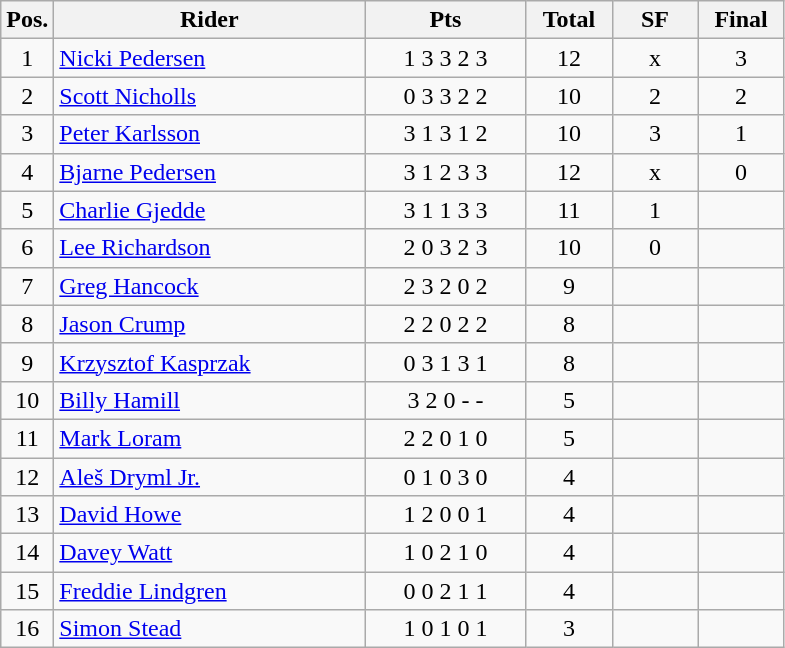<table class=wikitable>
<tr>
<th width=25px>Pos.</th>
<th width=200px>Rider</th>
<th width=100px>Pts</th>
<th width=50px>Total</th>
<th width=50px>SF</th>
<th width=50px>Final</th>
</tr>
<tr align=center >
<td>1</td>
<td align=left> <a href='#'>Nicki Pedersen</a></td>
<td>1	3	3	2	3</td>
<td>12</td>
<td>x</td>
<td>3</td>
</tr>
<tr align=center>
<td>2</td>
<td align=left> <a href='#'>Scott Nicholls</a></td>
<td>0	3	3	2	2</td>
<td>10</td>
<td>2</td>
<td>2</td>
</tr>
<tr align=center>
<td>3</td>
<td align=left> <a href='#'>Peter Karlsson</a></td>
<td>3	1	3	1	2</td>
<td>10</td>
<td>3</td>
<td>1</td>
</tr>
<tr align=center>
<td>4</td>
<td align=left> <a href='#'>Bjarne Pedersen</a></td>
<td>3	1	2	3	3</td>
<td>12</td>
<td>x</td>
<td>0</td>
</tr>
<tr align=center>
<td>5</td>
<td align=left> <a href='#'>Charlie Gjedde</a></td>
<td>3	1	1	3	3</td>
<td>11</td>
<td>1</td>
<td></td>
</tr>
<tr align=center>
<td>6</td>
<td align=left> <a href='#'>Lee Richardson</a></td>
<td>2	0	3	2	3</td>
<td>10</td>
<td>0</td>
<td></td>
</tr>
<tr align=center>
<td>7</td>
<td align=left> <a href='#'>Greg Hancock</a></td>
<td>2	3	2	0	2</td>
<td>9</td>
<td></td>
<td></td>
</tr>
<tr align=center>
<td>8</td>
<td align=left> <a href='#'>Jason Crump</a></td>
<td>2	2	0	2	2</td>
<td>8</td>
<td></td>
<td></td>
</tr>
<tr align=center>
<td>9</td>
<td align=left> <a href='#'>Krzysztof Kasprzak</a></td>
<td>0	3	1	3	1</td>
<td>8</td>
<td></td>
<td></td>
</tr>
<tr align=center>
<td>10</td>
<td align=left> <a href='#'>Billy Hamill</a></td>
<td>3	2	0	- -</td>
<td>5</td>
<td></td>
<td></td>
</tr>
<tr align=center>
<td>11</td>
<td align=left> <a href='#'>Mark Loram</a></td>
<td>2	2	0	1	0</td>
<td>5</td>
<td></td>
<td></td>
</tr>
<tr align=center>
<td>12</td>
<td align=left> <a href='#'>Aleš Dryml Jr.</a></td>
<td>0	1	0	3	0</td>
<td>4</td>
<td></td>
<td></td>
</tr>
<tr align=center>
<td>13</td>
<td align=left> <a href='#'>David Howe</a></td>
<td>1	2	0	0	1</td>
<td>4</td>
<td></td>
<td></td>
</tr>
<tr align=center>
<td>14</td>
<td align=left> <a href='#'>Davey Watt</a></td>
<td>1	0	2	1	0</td>
<td>4</td>
<td></td>
<td></td>
</tr>
<tr align=center>
<td>15</td>
<td align=left> <a href='#'>Freddie Lindgren</a></td>
<td>0	0	2	1	1</td>
<td>4</td>
<td></td>
<td></td>
</tr>
<tr align=center>
<td>16</td>
<td align=left> <a href='#'>Simon Stead</a></td>
<td>1	0	1	0	1</td>
<td>3</td>
<td></td>
<td></td>
</tr>
</table>
